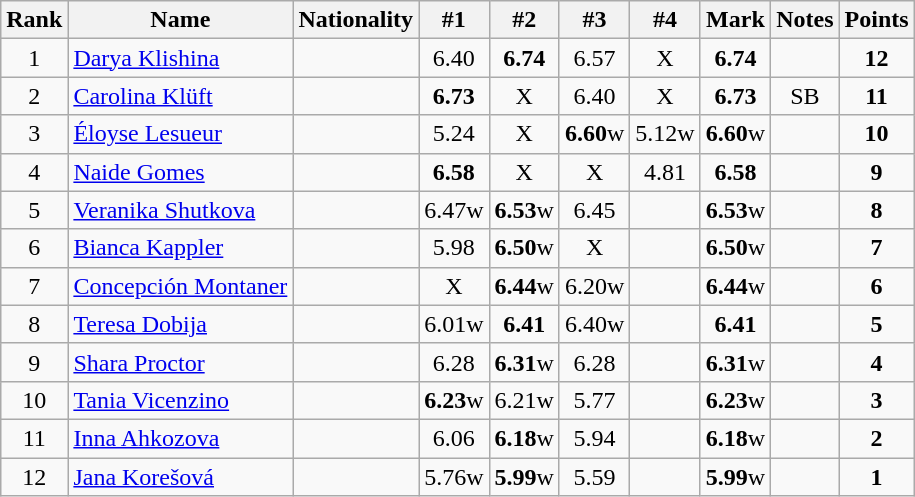<table class="wikitable sortable" style="text-align:center">
<tr>
<th>Rank</th>
<th>Name</th>
<th>Nationality</th>
<th>#1</th>
<th>#2</th>
<th>#3</th>
<th>#4</th>
<th>Mark</th>
<th>Notes</th>
<th>Points</th>
</tr>
<tr>
<td>1</td>
<td align=left><a href='#'>Darya Klishina</a></td>
<td align=left></td>
<td>6.40</td>
<td><strong>6.74</strong></td>
<td>6.57</td>
<td>X</td>
<td><strong>6.74</strong></td>
<td></td>
<td><strong>12</strong></td>
</tr>
<tr>
<td>2</td>
<td align=left><a href='#'>Carolina Klüft</a></td>
<td align=left></td>
<td><strong>6.73</strong></td>
<td>X</td>
<td>6.40</td>
<td>X</td>
<td><strong>6.73</strong></td>
<td>SB</td>
<td><strong>11</strong></td>
</tr>
<tr>
<td>3</td>
<td align=left><a href='#'>Éloyse Lesueur</a></td>
<td align=left></td>
<td>5.24</td>
<td>X</td>
<td><strong>6.60</strong>w</td>
<td>5.12w</td>
<td><strong>6.60</strong>w</td>
<td></td>
<td><strong>10</strong></td>
</tr>
<tr>
<td>4</td>
<td align=left><a href='#'>Naide Gomes</a></td>
<td align=left></td>
<td><strong>6.58</strong></td>
<td>X</td>
<td>X</td>
<td>4.81</td>
<td><strong>6.58</strong></td>
<td></td>
<td><strong>9</strong></td>
</tr>
<tr>
<td>5</td>
<td align=left><a href='#'>Veranika Shutkova</a></td>
<td align=left></td>
<td>6.47w</td>
<td><strong>6.53</strong>w</td>
<td>6.45</td>
<td></td>
<td><strong>6.53</strong>w</td>
<td></td>
<td><strong>8</strong></td>
</tr>
<tr>
<td>6</td>
<td align=left><a href='#'>Bianca Kappler</a></td>
<td align=left></td>
<td>5.98</td>
<td><strong>6.50</strong>w</td>
<td>X</td>
<td></td>
<td><strong>6.50</strong>w</td>
<td></td>
<td><strong>7</strong></td>
</tr>
<tr>
<td>7</td>
<td align=left><a href='#'>Concepción Montaner</a></td>
<td align=left></td>
<td>X</td>
<td><strong>6.44</strong>w</td>
<td>6.20w</td>
<td></td>
<td><strong>6.44</strong>w</td>
<td></td>
<td><strong>6</strong></td>
</tr>
<tr>
<td>8</td>
<td align=left><a href='#'>Teresa Dobija</a></td>
<td align=left></td>
<td>6.01w</td>
<td><strong>6.41</strong></td>
<td>6.40w</td>
<td></td>
<td><strong>6.41</strong></td>
<td></td>
<td><strong>5</strong></td>
</tr>
<tr>
<td>9</td>
<td align=left><a href='#'>Shara Proctor</a></td>
<td align=left></td>
<td>6.28</td>
<td><strong>6.31</strong>w</td>
<td>6.28</td>
<td></td>
<td><strong>6.31</strong>w</td>
<td></td>
<td><strong>4</strong></td>
</tr>
<tr>
<td>10</td>
<td align=left><a href='#'>Tania Vicenzino</a></td>
<td align=left></td>
<td><strong>6.23</strong>w</td>
<td>6.21w</td>
<td>5.77</td>
<td></td>
<td><strong>6.23</strong>w</td>
<td></td>
<td><strong>3</strong></td>
</tr>
<tr>
<td>11</td>
<td align=left><a href='#'>Inna Ahkozova</a></td>
<td align=left></td>
<td>6.06</td>
<td><strong>6.18</strong>w</td>
<td>5.94</td>
<td></td>
<td><strong>6.18</strong>w</td>
<td></td>
<td><strong>2</strong></td>
</tr>
<tr>
<td>12</td>
<td align=left><a href='#'>Jana Korešová</a></td>
<td align=left></td>
<td>5.76w</td>
<td><strong>5.99</strong>w</td>
<td>5.59</td>
<td></td>
<td><strong>5.99</strong>w</td>
<td></td>
<td><strong>1</strong></td>
</tr>
</table>
